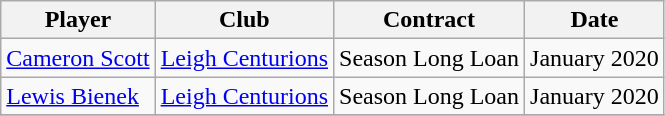<table class="wikitable">
<tr>
<th>Player</th>
<th>Club</th>
<th>Contract</th>
<th>Date</th>
</tr>
<tr>
<td> <a href='#'>Cameron Scott</a></td>
<td><a href='#'>Leigh Centurions</a></td>
<td>Season Long Loan</td>
<td>January 2020</td>
</tr>
<tr>
<td> <a href='#'>Lewis Bienek</a></td>
<td><a href='#'>Leigh Centurions</a></td>
<td>Season Long Loan</td>
<td>January 2020</td>
</tr>
<tr>
</tr>
</table>
